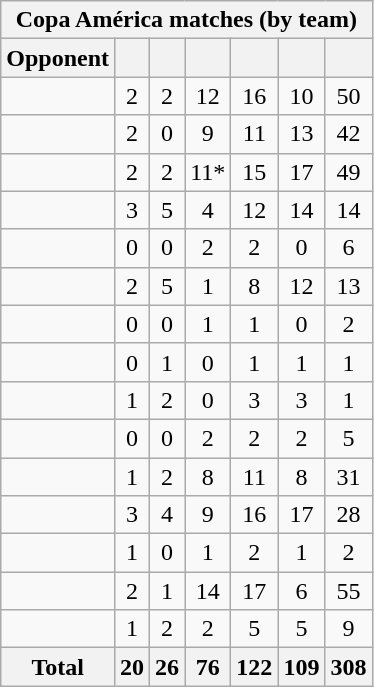<table class="wikitable sortable" style="text-align: center;">
<tr>
<th colspan=7>Copa América matches (by team)</th>
</tr>
<tr>
<th>Opponent</th>
<th></th>
<th></th>
<th></th>
<th></th>
<th></th>
<th></th>
</tr>
<tr>
<td align="left"></td>
<td>2</td>
<td>2</td>
<td>12</td>
<td>16</td>
<td>10</td>
<td>50</td>
</tr>
<tr>
<td align="left"></td>
<td>2</td>
<td>0</td>
<td>9</td>
<td>11</td>
<td>13</td>
<td>42</td>
</tr>
<tr>
<td align="left"></td>
<td>2</td>
<td>2</td>
<td>11*</td>
<td>15</td>
<td>17</td>
<td>49</td>
</tr>
<tr>
<td align="left"></td>
<td>3</td>
<td>5</td>
<td>4</td>
<td>12</td>
<td>14</td>
<td>14</td>
</tr>
<tr>
<td align="left"></td>
<td>0</td>
<td>0</td>
<td>2</td>
<td>2</td>
<td>0</td>
<td>6</td>
</tr>
<tr>
<td align="left"></td>
<td>2</td>
<td>5</td>
<td>1</td>
<td>8</td>
<td>12</td>
<td>13</td>
</tr>
<tr>
<td align="left"></td>
<td>0</td>
<td>0</td>
<td>1</td>
<td>1</td>
<td>0</td>
<td>2</td>
</tr>
<tr>
<td align="left"></td>
<td>0</td>
<td>1</td>
<td>0</td>
<td>1</td>
<td>1</td>
<td>1</td>
</tr>
<tr>
<td align="left"></td>
<td>1</td>
<td>2</td>
<td>0</td>
<td>3</td>
<td>3</td>
<td>1</td>
</tr>
<tr>
<td align="left"></td>
<td>0</td>
<td>0</td>
<td>2</td>
<td>2</td>
<td>2</td>
<td>5</td>
</tr>
<tr>
<td align="left"></td>
<td>1</td>
<td>2</td>
<td>8</td>
<td>11</td>
<td>8</td>
<td>31</td>
</tr>
<tr>
<td align="left"></td>
<td>3</td>
<td>4</td>
<td>9</td>
<td>16</td>
<td>17</td>
<td>28</td>
</tr>
<tr>
<td align="left"></td>
<td>1</td>
<td>0</td>
<td>1</td>
<td>2</td>
<td>1</td>
<td>2</td>
</tr>
<tr>
<td align="left"></td>
<td>2</td>
<td>1</td>
<td>14</td>
<td>17</td>
<td>6</td>
<td>55</td>
</tr>
<tr>
<td align="left"></td>
<td>1</td>
<td>2</td>
<td>2</td>
<td>5</td>
<td>5</td>
<td>9</td>
</tr>
<tr>
<th align="left">Total</th>
<th>20</th>
<th>26</th>
<th>76</th>
<th>122</th>
<th>109</th>
<th>308</th>
</tr>
</table>
